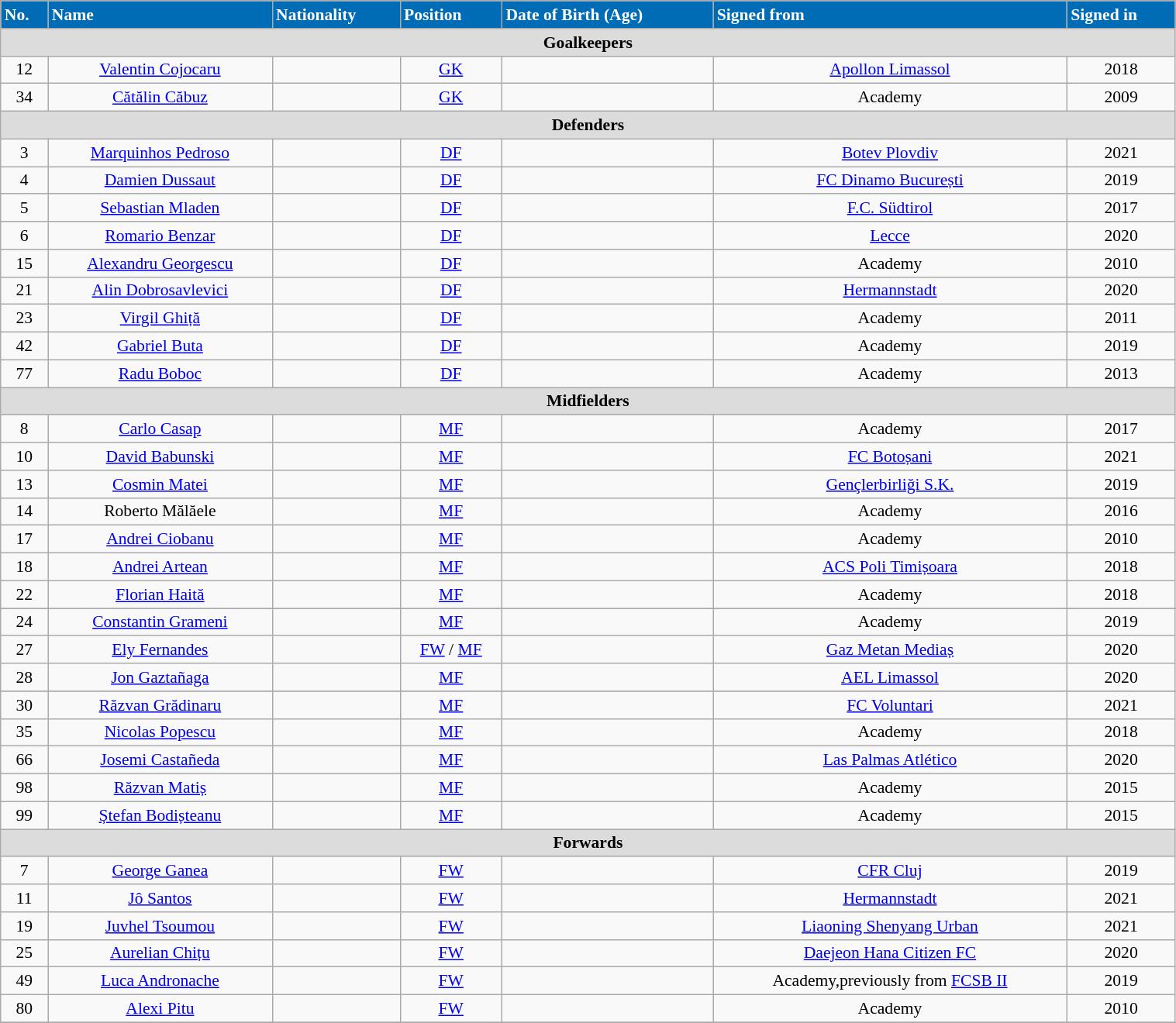<table class="wikitable"  style="text-align:center; font-size:90%; width:80%;">
<tr>
<th style="background:#006cb5; color:white; text-align:left;">No.</th>
<th style="background:#006cb5; color:white; text-align:left;">Name</th>
<th style="background:#006cb5; color:white; text-align:left;">Nationality</th>
<th style="background:#006cb5; color:white; text-align:left;">Position</th>
<th style="background:#006cb5; color:white; text-align:left;">Date of Birth (Age)</th>
<th style="background:#006cb5; color:white; text-align:left;">Signed from</th>
<th style="background:#006cb5; color:white; text-align:left;">Signed in</th>
</tr>
<tr>
<th colspan="10"  style="background:#dcdcdc; text-align:centre;">Goalkeepers</th>
</tr>
<tr>
<td>12</td>
<td><a href='#'>Valentin Cojocaru</a></td>
<td></td>
<td><a href='#'>GK</a></td>
<td></td>
<td><a href='#'>Apollon Limassol</a></td>
<td>2018</td>
</tr>
<tr>
<td>34</td>
<td><a href='#'>Cătălin Căbuz</a></td>
<td></td>
<td><a href='#'>GK</a></td>
<td></td>
<td>Academy</td>
<td>2009</td>
</tr>
<tr>
<th colspan="10"  style="background:#dcdcdc; text-align:centre;">Defenders</th>
</tr>
<tr>
<td>3</td>
<td><a href='#'>Marquinhos Pedroso</a></td>
<td></td>
<td><a href='#'>DF</a></td>
<td></td>
<td><a href='#'>Botev Plovdiv</a></td>
<td>2021</td>
</tr>
<tr>
<td>4</td>
<td><a href='#'>Damien Dussaut</a></td>
<td> </td>
<td><a href='#'>DF</a></td>
<td></td>
<td><a href='#'>FC Dinamo București</a></td>
<td>2019</td>
</tr>
<tr>
<td>5</td>
<td><a href='#'>Sebastian Mladen</a></td>
<td></td>
<td><a href='#'>DF</a></td>
<td></td>
<td><a href='#'>F.C. Südtirol</a></td>
<td>2017</td>
</tr>
<tr>
<td>6</td>
<td><a href='#'>Romario Benzar</a></td>
<td></td>
<td><a href='#'>DF</a></td>
<td></td>
<td><a href='#'>Lecce</a></td>
<td>2020</td>
</tr>
<tr>
<td>15</td>
<td><a href='#'>Alexandru Georgescu</a></td>
<td></td>
<td><a href='#'>DF</a></td>
<td></td>
<td>Academy</td>
<td>2010</td>
</tr>
<tr>
<td>21</td>
<td><a href='#'>Alin Dobrosavlevici</a></td>
<td></td>
<td><a href='#'>DF</a></td>
<td></td>
<td><a href='#'>Hermannstadt</a></td>
<td>2020</td>
</tr>
<tr>
<td>23</td>
<td><a href='#'>Virgil Ghiță</a></td>
<td></td>
<td><a href='#'>DF</a></td>
<td></td>
<td>Academy</td>
<td>2011</td>
</tr>
<tr>
<td>42</td>
<td><a href='#'>Gabriel Buta</a></td>
<td></td>
<td><a href='#'>DF</a></td>
<td></td>
<td>Academy</td>
<td>2019</td>
</tr>
<tr>
<td>77</td>
<td><a href='#'>Radu Boboc</a></td>
<td></td>
<td><a href='#'>DF</a></td>
<td></td>
<td>Academy</td>
<td>2013</td>
</tr>
<tr>
<th colspan="10"  style="background:#dcdcdc; text-align:centre;">Midfielders</th>
</tr>
<tr>
<td>8</td>
<td><a href='#'>Carlo Casap</a></td>
<td></td>
<td><a href='#'>MF</a></td>
<td></td>
<td>Academy</td>
<td>2017</td>
</tr>
<tr>
<td>10</td>
<td><a href='#'>David Babunski</a></td>
<td></td>
<td><a href='#'>MF</a></td>
<td></td>
<td><a href='#'>FC Botoșani</a></td>
<td>2021</td>
</tr>
<tr>
<td>13</td>
<td><a href='#'>Cosmin Matei</a></td>
<td></td>
<td><a href='#'>MF</a></td>
<td></td>
<td><a href='#'>Gençlerbirliği S.K.</a></td>
<td>2019</td>
</tr>
<tr>
<td>14</td>
<td>Roberto Mălăele</td>
<td></td>
<td><a href='#'>MF</a></td>
<td></td>
<td>Academy</td>
<td>2016</td>
</tr>
<tr>
<td>17</td>
<td><a href='#'>Andrei Ciobanu</a></td>
<td></td>
<td><a href='#'>MF</a></td>
<td></td>
<td>Academy</td>
<td>2010</td>
</tr>
<tr>
<td>18</td>
<td><a href='#'>Andrei Artean</a></td>
<td></td>
<td><a href='#'>MF</a></td>
<td></td>
<td><a href='#'>ACS Poli Timișoara</a></td>
<td>2018</td>
</tr>
<tr>
<td>22</td>
<td><a href='#'>Florian Haită</a></td>
<td></td>
<td><a href='#'>MF</a></td>
<td></td>
<td>Academy</td>
<td>2018</td>
</tr>
<tr>
</tr>
<tr>
<td>24</td>
<td><a href='#'>Constantin Grameni</a></td>
<td></td>
<td><a href='#'>MF</a></td>
<td></td>
<td>Academy</td>
<td>2019</td>
</tr>
<tr>
<td>27</td>
<td><a href='#'>Ely Fernandes</a></td>
<td></td>
<td><a href='#'>FW</a> / <a href='#'>MF</a></td>
<td></td>
<td><a href='#'>Gaz Metan Mediaș</a></td>
<td>2020</td>
</tr>
<tr>
<td>28</td>
<td><a href='#'>Jon Gaztañaga</a></td>
<td></td>
<td><a href='#'>MF</a></td>
<td></td>
<td><a href='#'>AEL Limassol</a></td>
<td>2020</td>
</tr>
<tr>
</tr>
<tr>
<td>30</td>
<td><a href='#'>Răzvan Grădinaru</a></td>
<td></td>
<td><a href='#'>MF</a></td>
<td></td>
<td><a href='#'>FC Voluntari</a></td>
<td>2021</td>
</tr>
<tr>
<td>35</td>
<td><a href='#'>Nicolas Popescu</a></td>
<td></td>
<td><a href='#'>MF</a></td>
<td></td>
<td>Academy</td>
<td>2018</td>
</tr>
<tr>
<td>66</td>
<td><a href='#'>Josemi Castañeda</a></td>
<td></td>
<td><a href='#'>MF</a></td>
<td></td>
<td><a href='#'>Las Palmas Atlético</a></td>
<td>2020</td>
</tr>
<tr>
<td>98</td>
<td><a href='#'>Răzvan Matiș</a></td>
<td></td>
<td><a href='#'>MF</a></td>
<td></td>
<td>Academy</td>
<td>2015</td>
</tr>
<tr>
<td>99</td>
<td><a href='#'>Ștefan Bodișteanu</a></td>
<td></td>
<td><a href='#'>MF</a></td>
<td></td>
<td>Academy</td>
<td>2015</td>
</tr>
<tr>
<th colspan="10"  style="background:#dcdcdc; text-align:centre;">Forwards</th>
</tr>
<tr>
<td>7</td>
<td><a href='#'>George Ganea</a></td>
<td></td>
<td><a href='#'>FW</a></td>
<td></td>
<td><a href='#'>CFR Cluj</a></td>
<td>2019</td>
</tr>
<tr>
<td>11</td>
<td><a href='#'>Jô Santos</a></td>
<td></td>
<td><a href='#'>FW</a></td>
<td></td>
<td><a href='#'>Hermannstadt</a></td>
<td>2021</td>
</tr>
<tr>
<td>19</td>
<td><a href='#'>Juvhel Tsoumou</a></td>
<td></td>
<td><a href='#'>FW</a></td>
<td></td>
<td><a href='#'>Liaoning Shenyang Urban</a></td>
<td>2021</td>
</tr>
<tr>
<td>25</td>
<td><a href='#'>Aurelian Chițu</a></td>
<td></td>
<td><a href='#'>FW</a></td>
<td></td>
<td><a href='#'>Daejeon Hana Citizen FC</a></td>
<td>2020</td>
</tr>
<tr>
<td>49</td>
<td><a href='#'>Luca Andronache</a></td>
<td></td>
<td><a href='#'>FW</a></td>
<td></td>
<td>Academy,previously from <a href='#'>FCSB II</a></td>
<td>2019</td>
</tr>
<tr>
<td>80</td>
<td><a href='#'>Alexi Pitu</a></td>
<td></td>
<td><a href='#'>FW</a></td>
<td></td>
<td>Academy</td>
<td>2010</td>
</tr>
<tr>
</tr>
</table>
